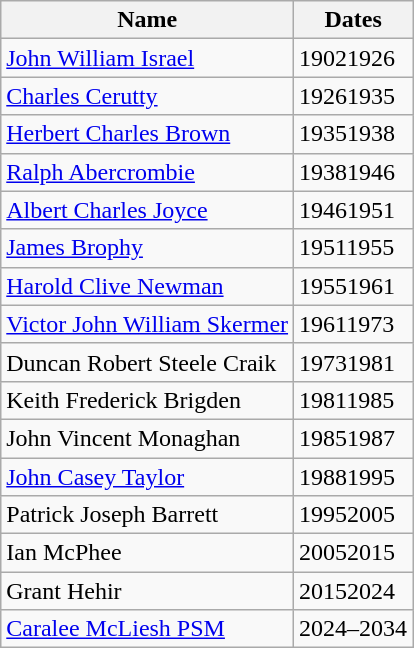<table class="wikitable">
<tr>
<th>Name</th>
<th>Dates</th>
</tr>
<tr>
<td><a href='#'>John William Israel</a> </td>
<td>19021926</td>
</tr>
<tr>
<td><a href='#'>Charles Cerutty</a> </td>
<td>19261935</td>
</tr>
<tr>
<td><a href='#'>Herbert Charles Brown</a> </td>
<td>19351938</td>
</tr>
<tr>
<td><a href='#'>Ralph Abercrombie</a> </td>
<td>19381946</td>
</tr>
<tr>
<td><a href='#'>Albert Charles Joyce</a> </td>
<td>19461951</td>
</tr>
<tr>
<td><a href='#'>James Brophy</a> </td>
<td>19511955</td>
</tr>
<tr>
<td><a href='#'>Harold Clive Newman</a> </td>
<td>19551961</td>
</tr>
<tr>
<td><a href='#'>Victor John William Skermer</a> </td>
<td>19611973</td>
</tr>
<tr>
<td>Duncan Robert Steele Craik  </td>
<td>19731981</td>
</tr>
<tr>
<td>Keith Frederick Brigden  </td>
<td>19811985</td>
</tr>
<tr>
<td>John Vincent Monaghan </td>
<td>19851987</td>
</tr>
<tr>
<td><a href='#'>John Casey Taylor</a> </td>
<td>19881995</td>
</tr>
<tr>
<td>Patrick Joseph Barrett </td>
<td>19952005</td>
</tr>
<tr>
<td>Ian McPhee </td>
<td>20052015</td>
</tr>
<tr>
<td>Grant Hehir</td>
<td>20152024</td>
</tr>
<tr>
<td><a href='#'>Caralee McLiesh PSM</a></td>
<td>2024–2034</td>
</tr>
</table>
